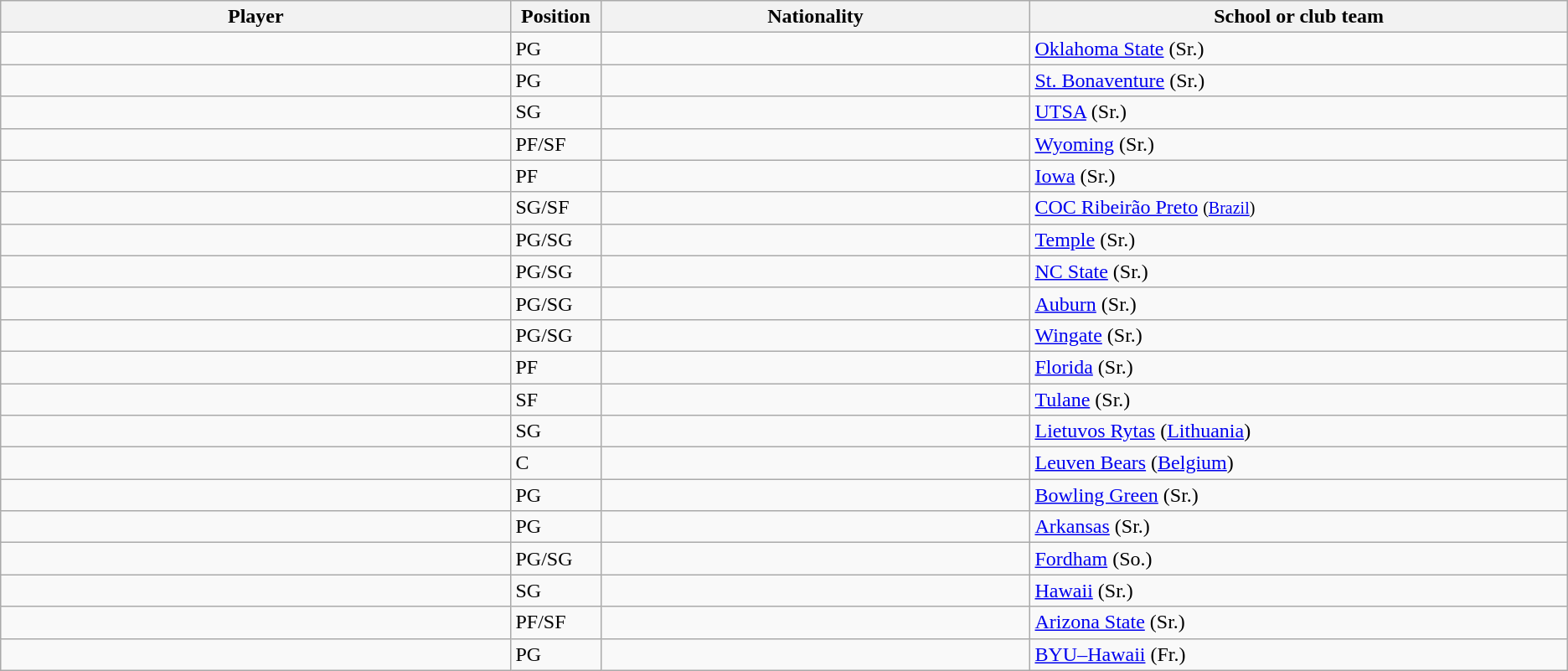<table class="wikitable sortable">
<tr>
<th width="19%">Player</th>
<th width="1%">Position</th>
<th width="16%">Nationality</th>
<th width="20%">School or club team</th>
</tr>
<tr>
<td></td>
<td>PG</td>
<td></td>
<td><a href='#'>Oklahoma State</a> (Sr.)</td>
</tr>
<tr>
<td></td>
<td>PG</td>
<td></td>
<td><a href='#'>St. Bonaventure</a> (Sr.)</td>
</tr>
<tr>
<td></td>
<td>SG</td>
<td></td>
<td><a href='#'>UTSA</a> (Sr.)</td>
</tr>
<tr>
<td></td>
<td>PF/SF</td>
<td></td>
<td><a href='#'>Wyoming</a> (Sr.)</td>
</tr>
<tr>
<td></td>
<td>PF</td>
<td></td>
<td><a href='#'>Iowa</a> (Sr.)</td>
</tr>
<tr>
<td></td>
<td>SG/SF</td>
<td></td>
<td><a href='#'>COC Ribeirão Preto</a> <small>(<a href='#'>Brazil</a>)</small></td>
</tr>
<tr>
<td></td>
<td>PG/SG</td>
<td></td>
<td><a href='#'>Temple</a> (Sr.)</td>
</tr>
<tr>
<td></td>
<td>PG/SG</td>
<td></td>
<td><a href='#'>NC State</a> (Sr.)</td>
</tr>
<tr>
<td></td>
<td>PG/SG</td>
<td></td>
<td><a href='#'>Auburn</a> (Sr.)</td>
</tr>
<tr>
<td></td>
<td>PG/SG</td>
<td></td>
<td><a href='#'>Wingate</a> (Sr.)</td>
</tr>
<tr>
<td></td>
<td>PF</td>
<td></td>
<td><a href='#'>Florida</a> (Sr.)</td>
</tr>
<tr>
<td></td>
<td>SF</td>
<td></td>
<td><a href='#'>Tulane</a> (Sr.)</td>
</tr>
<tr>
<td></td>
<td>SG</td>
<td></td>
<td><a href='#'>Lietuvos Rytas</a> (<a href='#'>Lithuania</a>)</td>
</tr>
<tr>
<td></td>
<td>C</td>
<td><br></td>
<td><a href='#'>Leuven Bears</a> (<a href='#'>Belgium</a>)</td>
</tr>
<tr>
<td></td>
<td>PG</td>
<td></td>
<td><a href='#'>Bowling Green</a> (Sr.)</td>
</tr>
<tr>
<td></td>
<td>PG</td>
<td></td>
<td><a href='#'>Arkansas</a> (Sr.)</td>
</tr>
<tr>
<td></td>
<td>PG/SG</td>
<td></td>
<td><a href='#'>Fordham</a> (So.)</td>
</tr>
<tr>
<td></td>
<td>SG</td>
<td></td>
<td><a href='#'>Hawaii</a> (Sr.)</td>
</tr>
<tr>
<td></td>
<td>PF/SF</td>
<td></td>
<td><a href='#'>Arizona State</a> (Sr.)</td>
</tr>
<tr>
<td></td>
<td>PG</td>
<td></td>
<td><a href='#'>BYU–Hawaii</a> (Fr.)</td>
</tr>
</table>
